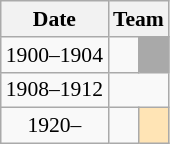<table class="wikitable" style="text-align:center; font-size:90%;">
<tr>
<th>Date</th>
<th colspan=2>Team</th>
</tr>
<tr>
<td>1900–1904</td>
<td></td>
<td style="background:darkgray"></td>
</tr>
<tr>
<td>1908–1912</td>
<td colspan=2></td>
</tr>
<tr>
<td>1920–</td>
<td></td>
<td style= "background:moccasin"></td>
</tr>
</table>
